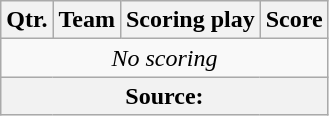<table class="wikitable">
<tr>
<th>Qtr.</th>
<th>Team</th>
<th>Scoring play</th>
<th>Score</th>
</tr>
<tr>
<td colspan=4 style="text-align:center"><em>No scoring</em></td>
</tr>
<tr>
<th colspan=4>Source:</th>
</tr>
</table>
